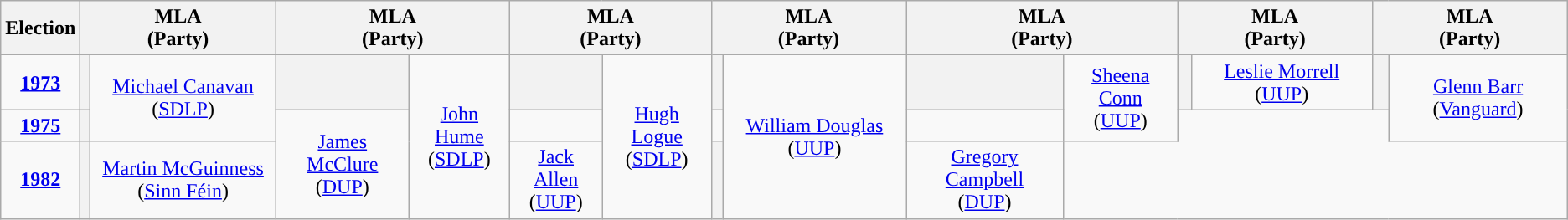<table class="wikitable" style="text-align:center">
<tr>
<th>Election</th>
<th scope="col" width="150" colspan = "2">MLA<br> (Party)</th>
<th scope="col" width="150" colspan = "2">MLA<br> (Party)</th>
<th scope="col" width="150" colspan = "2">MLA<br> (Party)</th>
<th scope="col" width="150" colspan = "2">MLA<br> (Party)</th>
<th scope="col" width="150" colspan = "2">MLA<br> (Party)</th>
<th scope="col" width="150" colspan = "2">MLA<br> (Party)</th>
<th scope="col" width="150" colspan = "2">MLA<br> (Party)</th>
</tr>
<tr>
<td><strong><a href='#'>1973</a></strong></td>
<th style="background-color: "></th>
<td rowspan=2><a href='#'>Michael Canavan</a><br>(<a href='#'>SDLP</a>)</td>
<th style="background-color: "></th>
<td rowspan=3><a href='#'>John Hume</a><br>(<a href='#'>SDLP</a>)</td>
<th style="background-color: "></th>
<td rowspan=3><a href='#'>Hugh Logue</a><br>(<a href='#'>SDLP</a>)</td>
<th style="background-color: "></th>
<td rowspan=3><a href='#'>William Douglas</a><br>(<a href='#'>UUP</a>)</td>
<th style="background-color: "></th>
<td rowspan=2><a href='#'>Sheena Conn</a><br>(<a href='#'>UUP</a>)</td>
<th style="background-color: "></th>
<td><a href='#'>Leslie Morrell</a><br>(<a href='#'>UUP</a>)</td>
<th style="background-color: "></th>
<td rowspan=2><a href='#'>Glenn Barr</a><br>(<a href='#'>Vanguard</a>)</td>
</tr>
<tr>
<td><strong><a href='#'>1975</a></strong></td>
<th style="background-color: "></th>
<td rowspan=2><a href='#'>James McClure</a><br>(<a href='#'>DUP</a>)</td>
</tr>
<tr>
<td><strong><a href='#'>1982</a></strong></td>
<th style="background-color: "></th>
<td><a href='#'>Martin McGuinness</a><br>(<a href='#'>Sinn Féin</a>)</td>
<td><a href='#'>Jack Allen</a><br>(<a href='#'>UUP</a>)</td>
<th style="background-color: "></th>
<td><a href='#'>Gregory Campbell</a><br>(<a href='#'>DUP</a>)</td>
</tr>
</table>
